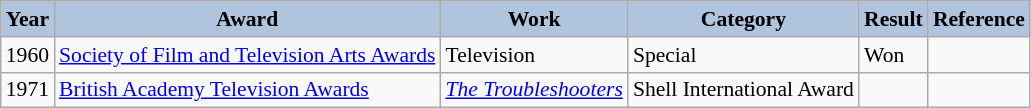<table class="wikitable" style="font-size:90%">
<tr style="text-align:center;">
<th style="background:#B0C4DE;">Year</th>
<th style="background:#B0C4DE;">Award</th>
<th style="background:#B0C4DE;">Work</th>
<th style="background:#B0C4DE;">Category</th>
<th style="background:#B0C4DE;">Result</th>
<th style="background:#B0C4DE;">Reference</th>
</tr>
<tr>
<td>1960</td>
<td><a href='#'>Society of Film and Television Arts Awards</a></td>
<td>Television</td>
<td>Special</td>
<td>Won</td>
<td></td>
</tr>
<tr>
<td>1971</td>
<td><a href='#'>British Academy Television Awards</a></td>
<td><em><a href='#'>The Troubleshooters</a></em></td>
<td>Shell International Award</td>
<td></td>
<td></td>
</tr>
</table>
